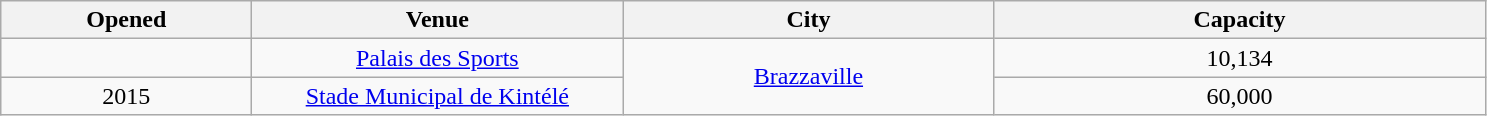<table class="sortable wikitable" style="text-align:center;">
<tr>
<th scope="col" style="width:10em;">Opened</th>
<th scope="col" style="width:15em;">Venue</th>
<th scope="col" style="width:15em;">City</th>
<th scope="col" style="width:20em;">Capacity</th>
</tr>
<tr>
<td></td>
<td><a href='#'>Palais des Sports</a></td>
<td rowspan="2"><a href='#'>Brazzaville</a></td>
<td>10,134</td>
</tr>
<tr>
<td>2015</td>
<td><a href='#'>Stade Municipal de Kintélé</a></td>
<td>60,000</td>
</tr>
</table>
